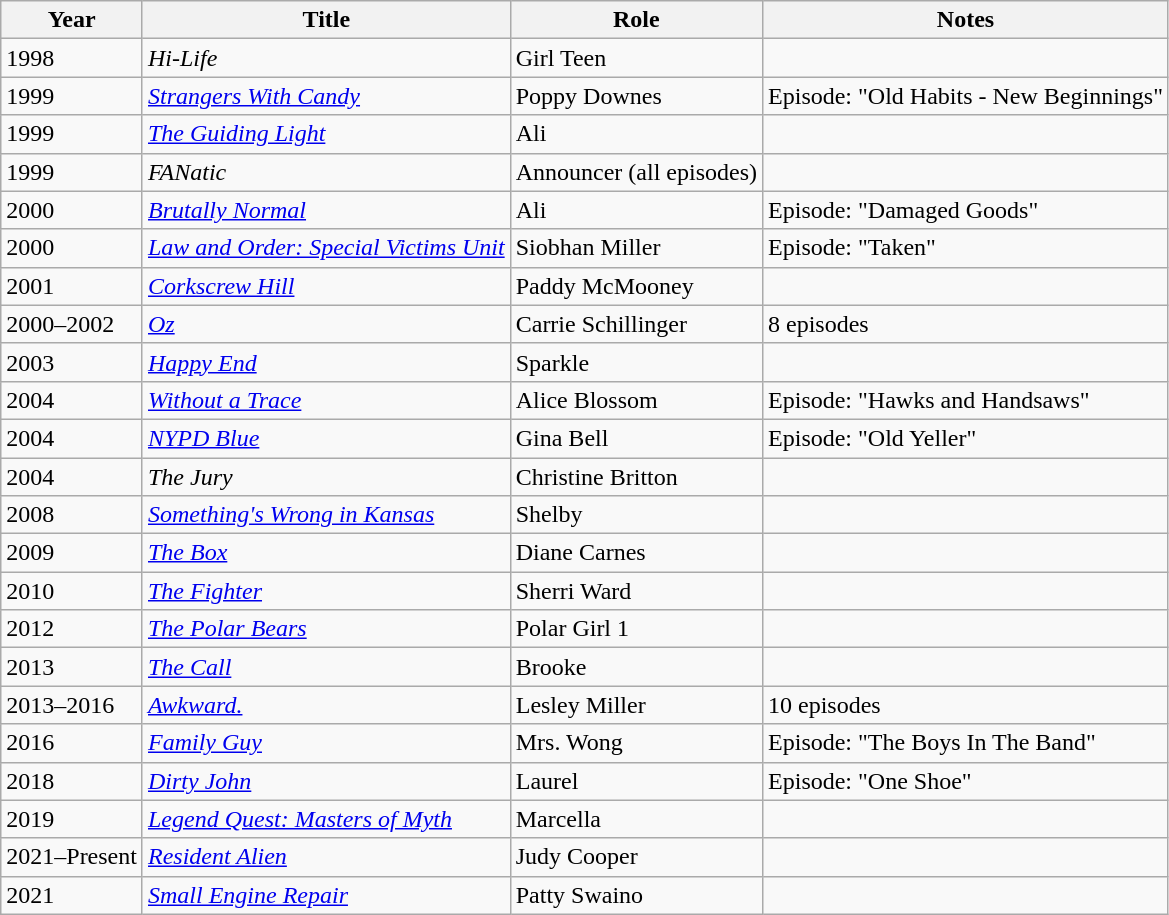<table class="wikitable">
<tr>
<th>Year</th>
<th>Title</th>
<th>Role</th>
<th>Notes</th>
</tr>
<tr>
<td>1998</td>
<td><em>Hi-Life</em></td>
<td>Girl Teen</td>
<td></td>
</tr>
<tr>
<td>1999</td>
<td><em><a href='#'>Strangers With Candy</a></em></td>
<td>Poppy Downes</td>
<td>Episode: "Old Habits - New Beginnings"</td>
</tr>
<tr>
<td>1999</td>
<td><em><a href='#'>The Guiding Light</a></em></td>
<td>Ali</td>
<td></td>
</tr>
<tr>
<td>1999</td>
<td><em>FANatic</em></td>
<td>Announcer (all episodes)</td>
<td></td>
</tr>
<tr>
<td>2000</td>
<td><em><a href='#'>Brutally Normal</a></em></td>
<td>Ali</td>
<td>Episode: "Damaged Goods"</td>
</tr>
<tr>
<td>2000</td>
<td><em><a href='#'>Law and Order: Special Victims Unit</a></em></td>
<td>Siobhan Miller</td>
<td>Episode: "Taken"</td>
</tr>
<tr>
<td>2001</td>
<td><em><a href='#'>Corkscrew Hill</a></em></td>
<td>Paddy McMooney</td>
<td></td>
</tr>
<tr>
<td>2000–2002</td>
<td><em><a href='#'>Oz</a></em></td>
<td>Carrie Schillinger</td>
<td>8 episodes</td>
</tr>
<tr>
<td>2003</td>
<td><em><a href='#'>Happy End</a></em></td>
<td>Sparkle</td>
<td></td>
</tr>
<tr>
<td>2004</td>
<td><em><a href='#'>Without a Trace</a></em></td>
<td>Alice Blossom</td>
<td>Episode: "Hawks and Handsaws"</td>
</tr>
<tr>
<td>2004</td>
<td><em><a href='#'>NYPD Blue</a></em></td>
<td>Gina Bell</td>
<td>Episode: "Old Yeller"</td>
</tr>
<tr>
<td>2004</td>
<td><em>The Jury</em></td>
<td>Christine Britton</td>
<td></td>
</tr>
<tr>
<td>2008</td>
<td><em><a href='#'>Something's Wrong in Kansas</a></em></td>
<td>Shelby</td>
<td></td>
</tr>
<tr>
<td>2009</td>
<td><em><a href='#'>The Box</a></em></td>
<td>Diane Carnes</td>
<td></td>
</tr>
<tr>
<td>2010</td>
<td><em><a href='#'>The Fighter</a></em></td>
<td>Sherri Ward</td>
<td></td>
</tr>
<tr>
<td>2012</td>
<td><em><a href='#'>The Polar Bears</a></em></td>
<td>Polar Girl 1</td>
<td></td>
</tr>
<tr>
<td>2013</td>
<td><em><a href='#'>The Call</a></em></td>
<td>Brooke</td>
<td></td>
</tr>
<tr>
<td>2013–2016</td>
<td><em><a href='#'>Awkward.</a></em></td>
<td>Lesley Miller</td>
<td>10 episodes</td>
</tr>
<tr>
<td>2016</td>
<td><em><a href='#'>Family Guy</a></em></td>
<td>Mrs. Wong</td>
<td>Episode: "The Boys In The Band"</td>
</tr>
<tr>
<td>2018</td>
<td><em><a href='#'>Dirty John</a></em></td>
<td>Laurel</td>
<td>Episode: "One Shoe"</td>
</tr>
<tr>
<td>2019</td>
<td><em><a href='#'>Legend Quest: Masters of Myth</a></em></td>
<td>Marcella</td>
<td></td>
</tr>
<tr>
<td>2021–Present</td>
<td><em><a href='#'>Resident Alien</a></em></td>
<td>Judy Cooper</td>
<td></td>
</tr>
<tr>
<td>2021</td>
<td><em><a href='#'>Small Engine Repair</a></em></td>
<td>Patty Swaino</td>
<td></td>
</tr>
</table>
